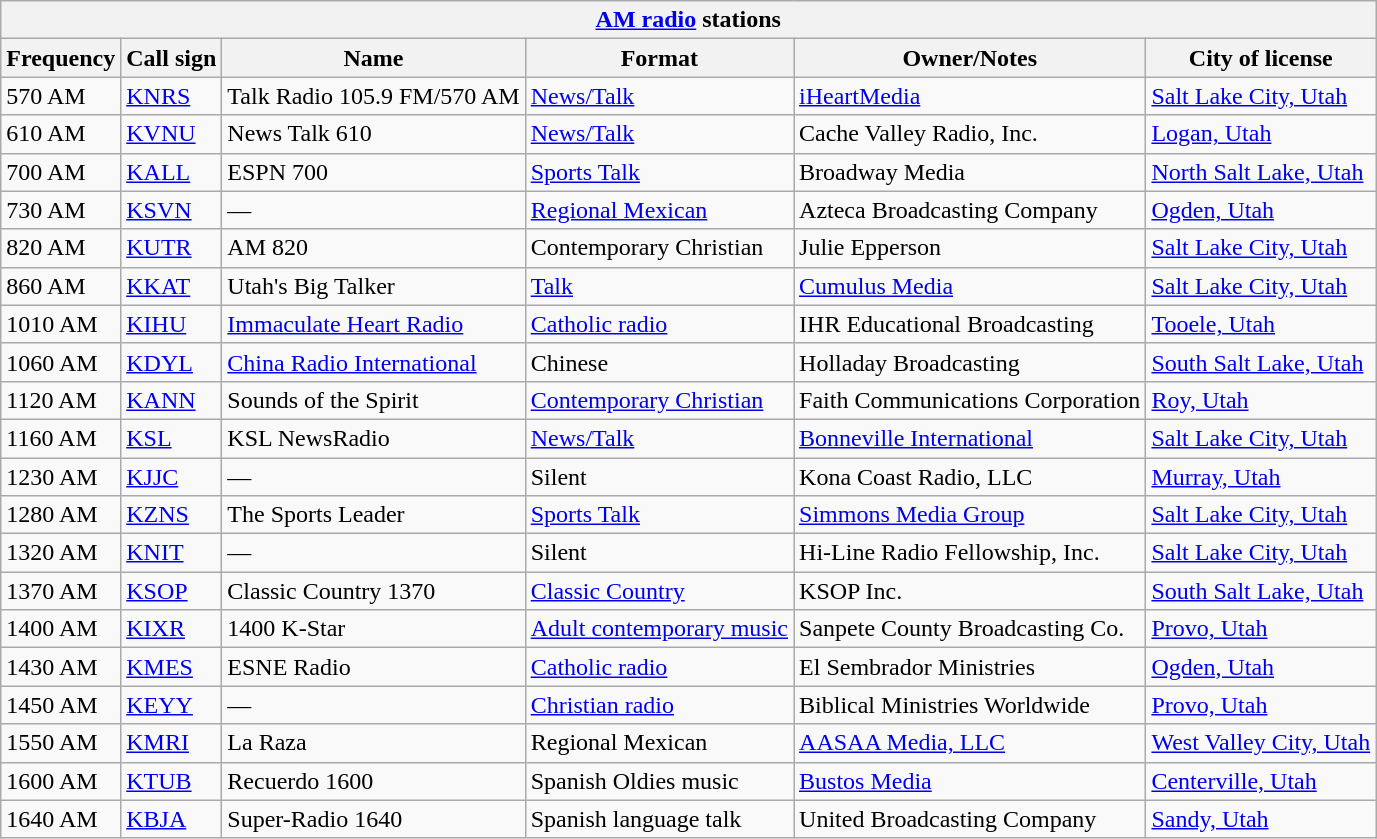<table class="wikitable">
<tr>
<th align="center" colspan=6><a href='#'>AM radio</a> stations</th>
</tr>
<tr>
<th>Frequency</th>
<th>Call sign</th>
<th>Name</th>
<th>Format</th>
<th>Owner/Notes</th>
<th>City of license</th>
</tr>
<tr>
<td>570 AM</td>
<td><a href='#'>KNRS</a></td>
<td>Talk Radio 105.9 FM/570 AM</td>
<td><a href='#'>News/Talk</a></td>
<td><a href='#'>iHeartMedia</a></td>
<td><a href='#'>Salt Lake City, Utah</a></td>
</tr>
<tr>
<td>610 AM</td>
<td><a href='#'>KVNU</a></td>
<td>News Talk 610</td>
<td><a href='#'>News/Talk</a></td>
<td>Cache Valley Radio, Inc.</td>
<td><a href='#'>Logan, Utah</a></td>
</tr>
<tr>
<td>700 AM</td>
<td><a href='#'>KALL</a></td>
<td>ESPN 700</td>
<td><a href='#'>Sports Talk</a></td>
<td>Broadway Media</td>
<td><a href='#'>North Salt Lake, Utah</a></td>
</tr>
<tr>
<td>730 AM</td>
<td><a href='#'>KSVN</a></td>
<td>—</td>
<td><a href='#'>Regional Mexican</a></td>
<td>Azteca Broadcasting Company</td>
<td><a href='#'>Ogden, Utah</a></td>
</tr>
<tr>
<td>820 AM</td>
<td><a href='#'>KUTR</a></td>
<td>AM 820</td>
<td>Contemporary Christian</td>
<td>Julie Epperson</td>
<td —><a href='#'>Salt Lake City, Utah</a></td>
</tr>
<tr>
<td>860 AM</td>
<td><a href='#'>KKAT</a></td>
<td>Utah's Big Talker</td>
<td><a href='#'>Talk</a></td>
<td><a href='#'>Cumulus Media</a></td>
<td><a href='#'>Salt Lake City, Utah</a></td>
</tr>
<tr>
<td>1010 AM</td>
<td><a href='#'>KIHU</a></td>
<td><a href='#'>Immaculate Heart Radio</a></td>
<td><a href='#'>Catholic radio</a></td>
<td>IHR Educational Broadcasting</td>
<td><a href='#'>Tooele, Utah</a></td>
</tr>
<tr>
<td>1060 AM</td>
<td><a href='#'>KDYL</a></td>
<td><a href='#'>China Radio International</a></td>
<td>Chinese</td>
<td>Holladay Broadcasting</td>
<td><a href='#'>South Salt Lake, Utah</a></td>
</tr>
<tr>
<td>1120 AM</td>
<td><a href='#'>KANN</a></td>
<td>Sounds of the Spirit</td>
<td><a href='#'>Contemporary Christian</a></td>
<td>Faith Communications Corporation</td>
<td><a href='#'>Roy, Utah</a></td>
</tr>
<tr>
<td>1160 AM</td>
<td><a href='#'>KSL</a></td>
<td>KSL NewsRadio</td>
<td><a href='#'>News/Talk</a></td>
<td><a href='#'>Bonneville International</a></td>
<td —><a href='#'>Salt Lake City, Utah</a></td>
</tr>
<tr>
<td>1230 AM</td>
<td><a href='#'>KJJC</a></td>
<td>—</td>
<td>Silent</td>
<td>Kona Coast Radio, LLC</td>
<td><a href='#'>Murray, Utah</a></td>
</tr>
<tr>
<td>1280 AM</td>
<td><a href='#'>KZNS</a></td>
<td>The Sports Leader</td>
<td><a href='#'>Sports Talk</a></td>
<td><a href='#'>Simmons Media Group</a></td>
<td><a href='#'>Salt Lake City, Utah</a></td>
</tr>
<tr>
<td>1320 AM</td>
<td><a href='#'>KNIT</a></td>
<td>—</td>
<td>Silent</td>
<td>Hi-Line Radio Fellowship, Inc.</td>
<td><a href='#'>Salt Lake City, Utah</a></td>
</tr>
<tr>
<td>1370 AM</td>
<td><a href='#'>KSOP</a></td>
<td>Classic Country 1370</td>
<td><a href='#'>Classic Country</a></td>
<td>KSOP Inc.</td>
<td><a href='#'>South Salt Lake, Utah</a></td>
</tr>
<tr>
<td>1400 AM</td>
<td><a href='#'>KIXR</a></td>
<td>1400 K-Star</td>
<td><a href='#'>Adult contemporary music</a></td>
<td>Sanpete County Broadcasting Co.</td>
<td><a href='#'>Provo, Utah</a></td>
</tr>
<tr>
<td>1430 AM</td>
<td><a href='#'>KMES</a></td>
<td>ESNE Radio</td>
<td><a href='#'>Catholic radio</a></td>
<td>El Sembrador Ministries</td>
<td><a href='#'>Ogden, Utah</a></td>
</tr>
<tr>
<td>1450 AM</td>
<td><a href='#'>KEYY</a></td>
<td>—</td>
<td><a href='#'>Christian radio</a></td>
<td>Biblical Ministries Worldwide</td>
<td><a href='#'>Provo, Utah</a></td>
</tr>
<tr>
<td>1550 AM</td>
<td><a href='#'>KMRI</a></td>
<td>La Raza</td>
<td>Regional Mexican</td>
<td><a href='#'>AASAA Media, LLC</a></td>
<td><a href='#'>West Valley City, Utah</a></td>
</tr>
<tr>
<td>1600 AM</td>
<td><a href='#'>KTUB</a></td>
<td>Recuerdo 1600</td>
<td>Spanish Oldies music</td>
<td><a href='#'>Bustos Media</a></td>
<td><a href='#'>Centerville, Utah</a></td>
</tr>
<tr>
<td>1640 AM</td>
<td><a href='#'>KBJA</a></td>
<td>Super-Radio 1640</td>
<td>Spanish language talk</td>
<td>United Broadcasting Company</td>
<td><a href='#'>Sandy, Utah</a></td>
</tr>
</table>
